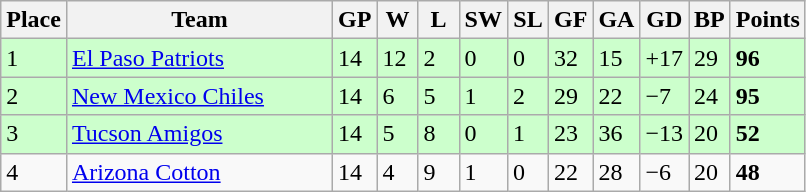<table class="wikitable">
<tr>
<th>Place</th>
<th width="170">Team</th>
<th width="20">GP</th>
<th width="20">W</th>
<th width="20">L</th>
<th width="20">SW</th>
<th width="20">SL</th>
<th width="20">GF</th>
<th width="20">GA</th>
<th width="25">GD</th>
<th width="20">BP</th>
<th>Points</th>
</tr>
<tr bgcolor=#ccffcc>
<td>1</td>
<td><a href='#'>El Paso Patriots</a></td>
<td>14</td>
<td>12</td>
<td>2</td>
<td>0</td>
<td>0</td>
<td>32</td>
<td>15</td>
<td>+17</td>
<td>29</td>
<td><strong>96</strong></td>
</tr>
<tr bgcolor=#ccffcc>
<td>2</td>
<td><a href='#'>New Mexico Chiles</a></td>
<td>14</td>
<td>6</td>
<td>5</td>
<td>1</td>
<td>2</td>
<td>29</td>
<td>22</td>
<td>−7</td>
<td>24</td>
<td><strong>95</strong></td>
</tr>
<tr bgcolor=#ccffcc>
<td>3</td>
<td><a href='#'>Tucson Amigos</a></td>
<td>14</td>
<td>5</td>
<td>8</td>
<td>0</td>
<td>1</td>
<td>23</td>
<td>36</td>
<td>−13</td>
<td>20</td>
<td><strong>52</strong></td>
</tr>
<tr>
<td>4</td>
<td><a href='#'>Arizona Cotton</a></td>
<td>14</td>
<td>4</td>
<td>9</td>
<td>1</td>
<td>0</td>
<td>22</td>
<td>28</td>
<td>−6</td>
<td>20</td>
<td><strong>48</strong></td>
</tr>
</table>
